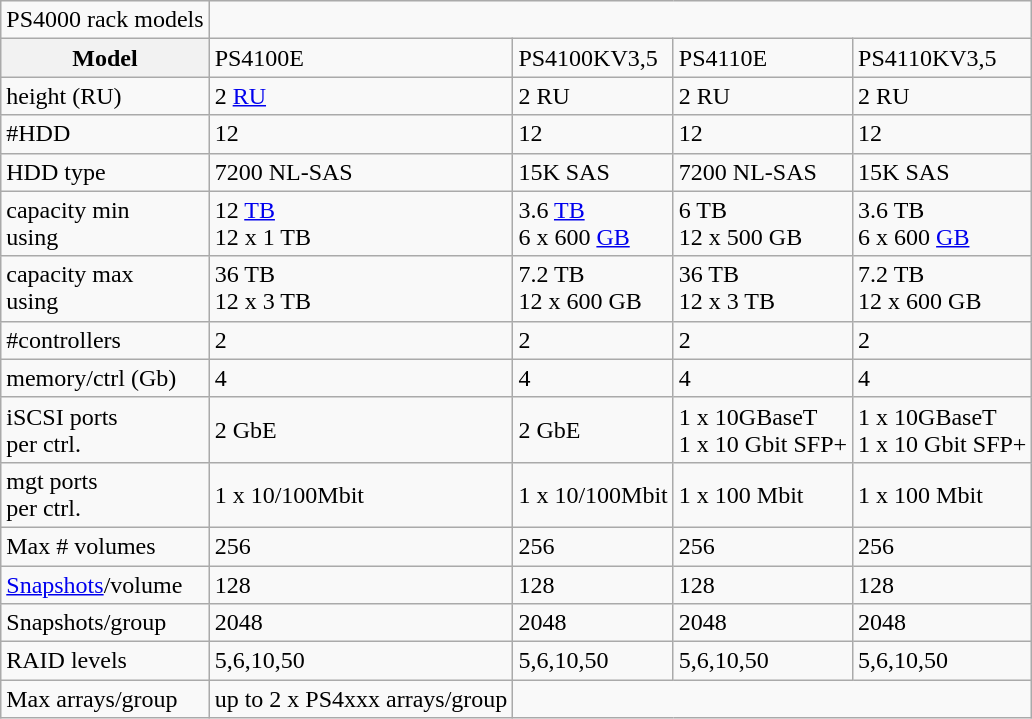<table class="wikitable">
<tr>
<td>PS4000 rack models</td>
</tr>
<tr>
<th>Model</th>
<td>PS4100E</td>
<td>PS4100KV3,5</td>
<td>PS4110E</td>
<td>PS4110KV3,5</td>
</tr>
<tr>
<td>height (RU)</td>
<td>2 <a href='#'>RU</a></td>
<td>2 RU</td>
<td>2 RU</td>
<td>2 RU</td>
</tr>
<tr>
<td>#HDD</td>
<td>12</td>
<td>12</td>
<td>12</td>
<td>12</td>
</tr>
<tr>
<td>HDD type</td>
<td>7200 NL-SAS</td>
<td>15K SAS</td>
<td>7200 NL-SAS</td>
<td>15K SAS</td>
</tr>
<tr>
<td>capacity min<br>using</td>
<td>12 <a href='#'>TB</a><br>12 x 1 TB</td>
<td>3.6 <a href='#'>TB</a><br> 6 x 600 <a href='#'>GB</a></td>
<td>6 TB<br>12 x 500 GB</td>
<td>3.6 TB<br> 6 x 600 <a href='#'>GB</a></td>
</tr>
<tr>
<td>capacity max<br>using</td>
<td>36 TB<br> 12 x 3 TB</td>
<td>7.2 TB<br> 12 x 600 GB</td>
<td>36 TB<br> 12 x 3 TB</td>
<td>7.2 TB<br> 12 x 600 GB</td>
</tr>
<tr>
<td>#controllers</td>
<td>2</td>
<td>2</td>
<td>2</td>
<td>2</td>
</tr>
<tr>
<td>memory/ctrl (Gb)</td>
<td>4</td>
<td>4</td>
<td>4</td>
<td>4</td>
</tr>
<tr>
<td>iSCSI ports<br>per ctrl.</td>
<td>2 GbE</td>
<td>2 GbE</td>
<td>1 x 10GBaseT<br>1 x 10 Gbit SFP+</td>
<td>1 x 10GBaseT<br>1 x 10 Gbit SFP+</td>
</tr>
<tr>
<td>mgt ports<br>per ctrl.</td>
<td>1 x 10/100Mbit</td>
<td>1 x 10/100Mbit</td>
<td>1 x 100 Mbit</td>
<td>1 x 100 Mbit</td>
</tr>
<tr>
<td>Max # volumes</td>
<td>256</td>
<td>256</td>
<td>256</td>
<td>256</td>
</tr>
<tr>
<td><a href='#'>Snapshots</a>/volume</td>
<td>128</td>
<td>128</td>
<td>128</td>
<td>128</td>
</tr>
<tr>
<td>Snapshots/group</td>
<td>2048</td>
<td>2048</td>
<td>2048</td>
<td>2048</td>
</tr>
<tr>
<td>RAID levels</td>
<td>5,6,10,50</td>
<td>5,6,10,50</td>
<td>5,6,10,50</td>
<td>5,6,10,50</td>
</tr>
<tr>
<td>Max arrays/group</td>
<td>up to 2 x PS4xxx arrays/group</td>
</tr>
</table>
